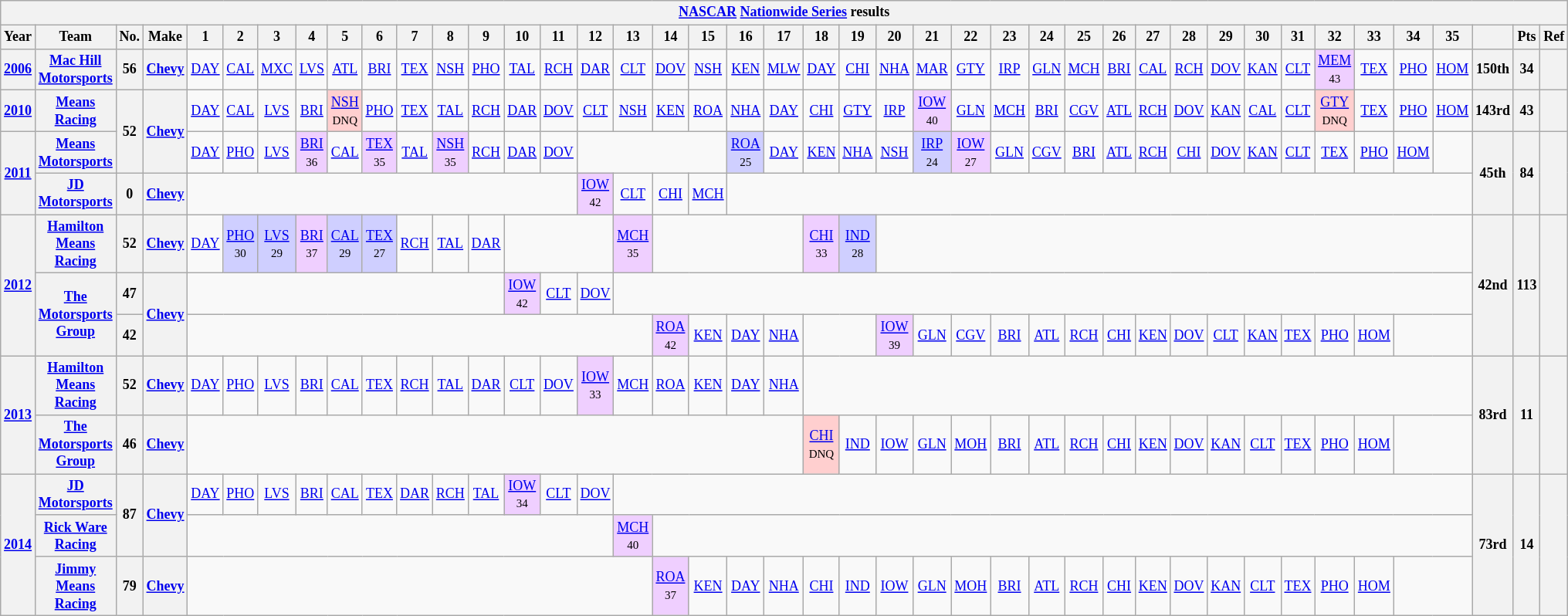<table class="wikitable" style="text-align:center; font-size:75%">
<tr>
<th colspan=42><a href='#'>NASCAR</a> <a href='#'>Nationwide Series</a> results</th>
</tr>
<tr>
<th>Year</th>
<th>Team</th>
<th>No.</th>
<th>Make</th>
<th>1</th>
<th>2</th>
<th>3</th>
<th>4</th>
<th>5</th>
<th>6</th>
<th>7</th>
<th>8</th>
<th>9</th>
<th>10</th>
<th>11</th>
<th>12</th>
<th>13</th>
<th>14</th>
<th>15</th>
<th>16</th>
<th>17</th>
<th>18</th>
<th>19</th>
<th>20</th>
<th>21</th>
<th>22</th>
<th>23</th>
<th>24</th>
<th>25</th>
<th>26</th>
<th>27</th>
<th>28</th>
<th>29</th>
<th>30</th>
<th>31</th>
<th>32</th>
<th>33</th>
<th>34</th>
<th>35</th>
<th></th>
<th>Pts</th>
<th>Ref</th>
</tr>
<tr>
<th><a href='#'>2006</a></th>
<th><a href='#'>Mac Hill Motorsports</a></th>
<th>56</th>
<th><a href='#'>Chevy</a></th>
<td><a href='#'>DAY</a></td>
<td><a href='#'>CAL</a></td>
<td><a href='#'>MXC</a></td>
<td><a href='#'>LVS</a></td>
<td><a href='#'>ATL</a></td>
<td><a href='#'>BRI</a></td>
<td><a href='#'>TEX</a></td>
<td><a href='#'>NSH</a></td>
<td><a href='#'>PHO</a></td>
<td><a href='#'>TAL</a></td>
<td><a href='#'>RCH</a></td>
<td><a href='#'>DAR</a></td>
<td><a href='#'>CLT</a></td>
<td><a href='#'>DOV</a></td>
<td><a href='#'>NSH</a></td>
<td><a href='#'>KEN</a></td>
<td><a href='#'>MLW</a></td>
<td><a href='#'>DAY</a></td>
<td><a href='#'>CHI</a></td>
<td><a href='#'>NHA</a></td>
<td><a href='#'>MAR</a></td>
<td><a href='#'>GTY</a></td>
<td><a href='#'>IRP</a></td>
<td><a href='#'>GLN</a></td>
<td><a href='#'>MCH</a></td>
<td><a href='#'>BRI</a></td>
<td><a href='#'>CAL</a></td>
<td><a href='#'>RCH</a></td>
<td><a href='#'>DOV</a></td>
<td><a href='#'>KAN</a></td>
<td><a href='#'>CLT</a></td>
<td style="background:#EFCFFF;"><a href='#'>MEM</a><br><small>43</small></td>
<td><a href='#'>TEX</a></td>
<td><a href='#'>PHO</a></td>
<td><a href='#'>HOM</a></td>
<th>150th</th>
<th>34</th>
<th></th>
</tr>
<tr>
<th><a href='#'>2010</a></th>
<th><a href='#'>Means Racing</a></th>
<th rowspan=2>52</th>
<th rowspan=2><a href='#'>Chevy</a></th>
<td><a href='#'>DAY</a></td>
<td><a href='#'>CAL</a></td>
<td><a href='#'>LVS</a></td>
<td><a href='#'>BRI</a></td>
<td style="background:#FFCFCF;"><a href='#'>NSH</a><br><small>DNQ</small></td>
<td><a href='#'>PHO</a></td>
<td><a href='#'>TEX</a></td>
<td><a href='#'>TAL</a></td>
<td><a href='#'>RCH</a></td>
<td><a href='#'>DAR</a></td>
<td><a href='#'>DOV</a></td>
<td><a href='#'>CLT</a></td>
<td><a href='#'>NSH</a></td>
<td><a href='#'>KEN</a></td>
<td><a href='#'>ROA</a></td>
<td><a href='#'>NHA</a></td>
<td><a href='#'>DAY</a></td>
<td><a href='#'>CHI</a></td>
<td><a href='#'>GTY</a></td>
<td><a href='#'>IRP</a></td>
<td style="background:#EFCFFF;"><a href='#'>IOW</a><br><small>40</small></td>
<td><a href='#'>GLN</a></td>
<td><a href='#'>MCH</a></td>
<td><a href='#'>BRI</a></td>
<td><a href='#'>CGV</a></td>
<td><a href='#'>ATL</a></td>
<td><a href='#'>RCH</a></td>
<td><a href='#'>DOV</a></td>
<td><a href='#'>KAN</a></td>
<td><a href='#'>CAL</a></td>
<td><a href='#'>CLT</a></td>
<td style="background:#FFCFCF;"><a href='#'>GTY</a><br><small>DNQ</small></td>
<td><a href='#'>TEX</a></td>
<td><a href='#'>PHO</a></td>
<td><a href='#'>HOM</a></td>
<th>143rd</th>
<th>43</th>
<th></th>
</tr>
<tr>
<th rowspan=2><a href='#'>2011</a></th>
<th><a href='#'>Means Motorsports</a></th>
<td><a href='#'>DAY</a></td>
<td><a href='#'>PHO</a></td>
<td><a href='#'>LVS</a></td>
<td style="background:#EFCFFF;"><a href='#'>BRI</a><br><small>36</small></td>
<td><a href='#'>CAL</a></td>
<td style="background:#EFCFFF;"><a href='#'>TEX</a><br><small>35</small></td>
<td><a href='#'>TAL</a></td>
<td style="background:#EFCFFF;"><a href='#'>NSH</a><br><small>35</small></td>
<td><a href='#'>RCH</a></td>
<td><a href='#'>DAR</a></td>
<td><a href='#'>DOV</a></td>
<td colspan=4></td>
<td style="background:#CFCFFF;"><a href='#'>ROA</a><br><small>25</small></td>
<td><a href='#'>DAY</a></td>
<td><a href='#'>KEN</a></td>
<td><a href='#'>NHA</a></td>
<td><a href='#'>NSH</a></td>
<td style="background:#CFCFFF;"><a href='#'>IRP</a><br><small>24</small></td>
<td style="background:#EFCFFF;"><a href='#'>IOW</a><br><small>27</small></td>
<td><a href='#'>GLN</a></td>
<td><a href='#'>CGV</a></td>
<td><a href='#'>BRI</a></td>
<td><a href='#'>ATL</a></td>
<td><a href='#'>RCH</a></td>
<td><a href='#'>CHI</a></td>
<td><a href='#'>DOV</a></td>
<td><a href='#'>KAN</a></td>
<td><a href='#'>CLT</a></td>
<td><a href='#'>TEX</a></td>
<td><a href='#'>PHO</a></td>
<td><a href='#'>HOM</a></td>
<td></td>
<th rowspan=2>45th</th>
<th rowspan=2>84</th>
<th rowspan=2></th>
</tr>
<tr>
<th><a href='#'>JD Motorsports</a></th>
<th>0</th>
<th><a href='#'>Chevy</a></th>
<td colspan=11></td>
<td style="background:#EFCFFF;"><a href='#'>IOW</a><br><small>42</small></td>
<td><a href='#'>CLT</a></td>
<td><a href='#'>CHI</a></td>
<td><a href='#'>MCH</a></td>
<td colspan=20></td>
</tr>
<tr>
<th rowspan=3><a href='#'>2012</a></th>
<th><a href='#'>Hamilton Means Racing</a></th>
<th>52</th>
<th><a href='#'>Chevy</a></th>
<td><a href='#'>DAY</a></td>
<td style="background:#CFCFFF;"><a href='#'>PHO</a><br><small>30</small></td>
<td style="background:#CFCFFF;"><a href='#'>LVS</a><br><small>29</small></td>
<td style="background:#EFCFFF;"><a href='#'>BRI</a><br><small>37</small></td>
<td style="background:#CFCFFF;"><a href='#'>CAL</a><br><small>29</small></td>
<td style="background:#CFCFFF;"><a href='#'>TEX</a><br><small>27</small></td>
<td><a href='#'>RCH</a></td>
<td><a href='#'>TAL</a></td>
<td><a href='#'>DAR</a></td>
<td colspan=3></td>
<td style="background:#EFCFFF;"><a href='#'>MCH</a><br><small>35</small></td>
<td colspan=4></td>
<td style="background:#EFCFFF;"><a href='#'>CHI</a><br><small>33</small></td>
<td style="background:#CFCFFF;"><a href='#'>IND</a><br><small>28</small></td>
<td colspan=16></td>
<th rowspan=3>42nd</th>
<th rowspan=3>113</th>
<th rowspan=3></th>
</tr>
<tr>
<th rowspan=2><a href='#'>The Motorsports Group</a></th>
<th>47</th>
<th rowspan=2><a href='#'>Chevy</a></th>
<td colspan=9></td>
<td style="background:#EFCFFF;"><a href='#'>IOW</a><br><small>42</small></td>
<td><a href='#'>CLT</a></td>
<td><a href='#'>DOV</a></td>
<td colspan=23></td>
</tr>
<tr>
<th>42</th>
<td colspan=13></td>
<td style="background:#EFCFFF;"><a href='#'>ROA</a><br><small>42</small></td>
<td><a href='#'>KEN</a></td>
<td><a href='#'>DAY</a></td>
<td><a href='#'>NHA</a></td>
<td colspan=2></td>
<td style="background:#EFCFFF;"><a href='#'>IOW</a><br><small>39</small></td>
<td><a href='#'>GLN</a></td>
<td><a href='#'>CGV</a></td>
<td><a href='#'>BRI</a></td>
<td><a href='#'>ATL</a></td>
<td><a href='#'>RCH</a></td>
<td><a href='#'>CHI</a></td>
<td><a href='#'>KEN</a></td>
<td><a href='#'>DOV</a></td>
<td><a href='#'>CLT</a></td>
<td><a href='#'>KAN</a></td>
<td><a href='#'>TEX</a></td>
<td><a href='#'>PHO</a></td>
<td><a href='#'>HOM</a></td>
<td colspan=2></td>
</tr>
<tr>
<th rowspan=2><a href='#'>2013</a></th>
<th><a href='#'>Hamilton Means Racing</a></th>
<th>52</th>
<th><a href='#'>Chevy</a></th>
<td><a href='#'>DAY</a></td>
<td><a href='#'>PHO</a></td>
<td><a href='#'>LVS</a></td>
<td><a href='#'>BRI</a></td>
<td><a href='#'>CAL</a></td>
<td><a href='#'>TEX</a></td>
<td><a href='#'>RCH</a></td>
<td><a href='#'>TAL</a></td>
<td><a href='#'>DAR</a></td>
<td><a href='#'>CLT</a></td>
<td><a href='#'>DOV</a></td>
<td style="background:#EFCFFF;"><a href='#'>IOW</a><br><small>33</small></td>
<td><a href='#'>MCH</a></td>
<td><a href='#'>ROA</a></td>
<td><a href='#'>KEN</a></td>
<td><a href='#'>DAY</a></td>
<td><a href='#'>NHA</a></td>
<td colspan=18></td>
<th rowspan=2>83rd</th>
<th rowspan=2>11</th>
<th rowspan=2></th>
</tr>
<tr>
<th><a href='#'>The Motorsports Group</a></th>
<th>46</th>
<th><a href='#'>Chevy</a></th>
<td colspan=17></td>
<td style="background:#FFCFCF;"><a href='#'>CHI</a><br><small>DNQ</small></td>
<td><a href='#'>IND</a></td>
<td><a href='#'>IOW</a></td>
<td><a href='#'>GLN</a></td>
<td><a href='#'>MOH</a></td>
<td><a href='#'>BRI</a></td>
<td><a href='#'>ATL</a></td>
<td><a href='#'>RCH</a></td>
<td><a href='#'>CHI</a></td>
<td><a href='#'>KEN</a></td>
<td><a href='#'>DOV</a></td>
<td><a href='#'>KAN</a></td>
<td><a href='#'>CLT</a></td>
<td><a href='#'>TEX</a></td>
<td><a href='#'>PHO</a></td>
<td><a href='#'>HOM</a></td>
<td colspan=2></td>
</tr>
<tr>
<th rowspan=3><a href='#'>2014</a></th>
<th><a href='#'>JD Motorsports</a></th>
<th rowspan=2>87</th>
<th rowspan=2><a href='#'>Chevy</a></th>
<td><a href='#'>DAY</a></td>
<td><a href='#'>PHO</a></td>
<td><a href='#'>LVS</a></td>
<td><a href='#'>BRI</a></td>
<td><a href='#'>CAL</a></td>
<td><a href='#'>TEX</a></td>
<td><a href='#'>DAR</a></td>
<td><a href='#'>RCH</a></td>
<td><a href='#'>TAL</a></td>
<td style="background:#EFCFFF;"><a href='#'>IOW</a><br><small>34</small></td>
<td><a href='#'>CLT</a></td>
<td><a href='#'>DOV</a></td>
<td colspan=23></td>
<th rowspan=3>73rd</th>
<th rowspan=3>14</th>
<th rowspan=3></th>
</tr>
<tr>
<th><a href='#'>Rick Ware Racing</a></th>
<td colspan=12></td>
<td style="background:#EFCFFF;"><a href='#'>MCH</a><br><small>40</small></td>
<td colspan=22></td>
</tr>
<tr>
<th><a href='#'>Jimmy Means Racing</a></th>
<th>79</th>
<th><a href='#'>Chevy</a></th>
<td colspan=13></td>
<td style="background:#EFCFFF;"><a href='#'>ROA</a><br><small>37</small></td>
<td><a href='#'>KEN</a></td>
<td><a href='#'>DAY</a></td>
<td><a href='#'>NHA</a></td>
<td><a href='#'>CHI</a></td>
<td><a href='#'>IND</a></td>
<td><a href='#'>IOW</a></td>
<td><a href='#'>GLN</a></td>
<td><a href='#'>MOH</a></td>
<td><a href='#'>BRI</a></td>
<td><a href='#'>ATL</a></td>
<td><a href='#'>RCH</a></td>
<td><a href='#'>CHI</a></td>
<td><a href='#'>KEN</a></td>
<td><a href='#'>DOV</a></td>
<td><a href='#'>KAN</a></td>
<td><a href='#'>CLT</a></td>
<td><a href='#'>TEX</a></td>
<td><a href='#'>PHO</a></td>
<td><a href='#'>HOM</a></td>
<td colspan=2></td>
</tr>
</table>
